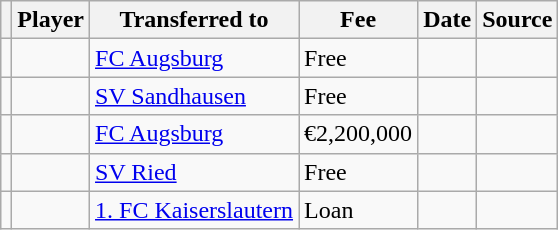<table class="wikitable plainrowheaders sortable">
<tr>
<th></th>
<th scope="col">Player</th>
<th>Transferred to</th>
<th style="width: 65px;">Fee</th>
<th scope="col">Date</th>
<th scope="col">Source</th>
</tr>
<tr>
<td align=center></td>
<td></td>
<td> <a href='#'>FC Augsburg</a></td>
<td>Free</td>
<td></td>
<td></td>
</tr>
<tr>
<td align=center></td>
<td></td>
<td> <a href='#'>SV Sandhausen</a></td>
<td>Free</td>
<td></td>
<td></td>
</tr>
<tr>
<td align=center></td>
<td></td>
<td> <a href='#'>FC Augsburg</a></td>
<td>€2,200,000</td>
<td></td>
<td></td>
</tr>
<tr>
<td align=center></td>
<td></td>
<td> <a href='#'>SV Ried</a></td>
<td>Free</td>
<td></td>
<td></td>
</tr>
<tr>
<td align=center></td>
<td></td>
<td> <a href='#'>1. FC Kaiserslautern</a></td>
<td>Loan</td>
<td></td>
<td></td>
</tr>
</table>
